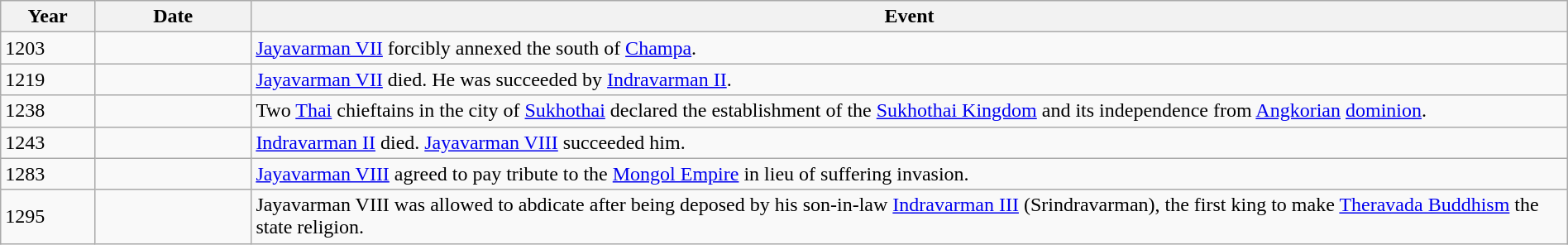<table class="wikitable" width="100%">
<tr>
<th style="width:6%">Year</th>
<th style="width:10%">Date</th>
<th>Event</th>
</tr>
<tr>
<td>1203</td>
<td></td>
<td><a href='#'>Jayavarman VII</a> forcibly annexed the south of <a href='#'>Champa</a>.</td>
</tr>
<tr>
<td>1219</td>
<td></td>
<td><a href='#'>Jayavarman VII</a> died. He was succeeded by <a href='#'>Indravarman II</a>.</td>
</tr>
<tr>
<td>1238</td>
<td></td>
<td>Two <a href='#'>Thai</a> chieftains in the city of <a href='#'>Sukhothai</a> declared the establishment of the <a href='#'>Sukhothai Kingdom</a> and its independence from <a href='#'>Angkorian</a> <a href='#'>dominion</a>.</td>
</tr>
<tr>
<td>1243</td>
<td></td>
<td><a href='#'>Indravarman II</a> died. <a href='#'>Jayavarman VIII</a> succeeded him.</td>
</tr>
<tr>
<td>1283</td>
<td></td>
<td><a href='#'>Jayavarman VIII</a> agreed to pay tribute to the <a href='#'>Mongol Empire</a> in lieu of suffering invasion.</td>
</tr>
<tr>
<td>1295</td>
<td></td>
<td>Jayavarman VIII was allowed to abdicate after being deposed by his son-in-law <a href='#'>Indravarman III</a> (Srindravarman), the first king to make <a href='#'>Theravada Buddhism</a> the state religion.</td>
</tr>
</table>
